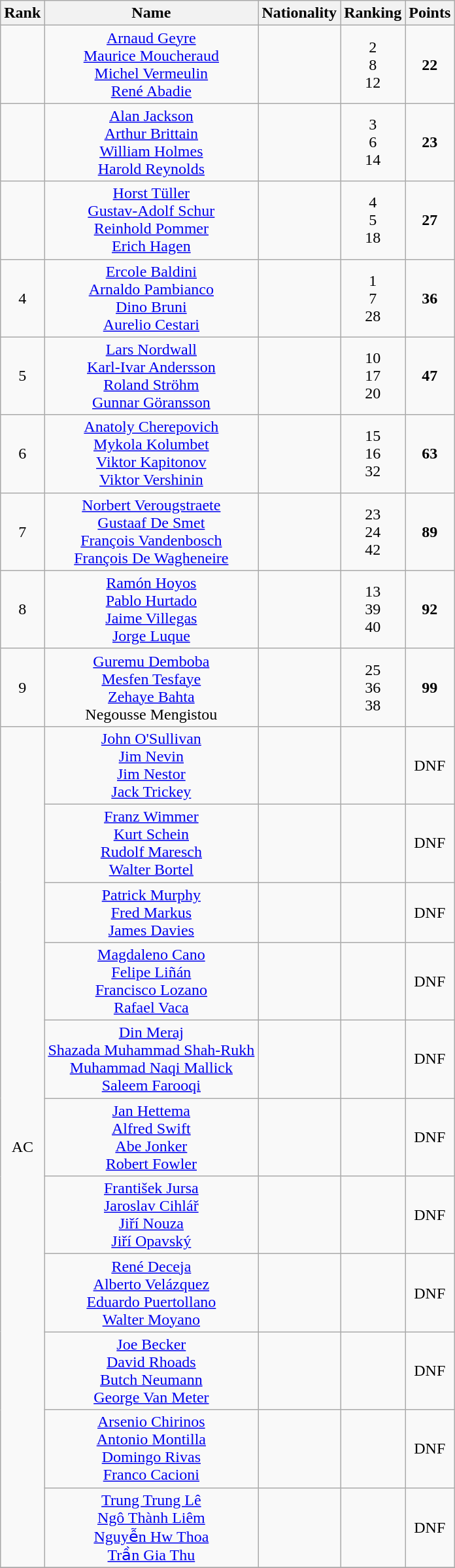<table class="wikitable sortable" style="text-align:center">
<tr>
<th>Rank</th>
<th>Name</th>
<th>Nationality</th>
<th>Ranking</th>
<th>Points</th>
</tr>
<tr>
<td align="center"></td>
<td><a href='#'>Arnaud Geyre</a><br><a href='#'>Maurice Moucheraud</a><br><a href='#'>Michel Vermeulin</a><br><a href='#'>René Abadie</a></td>
<td align="center"></td>
<td align="center">2<br>8<br>12</td>
<td align="center"><strong>22</strong></td>
</tr>
<tr>
<td align="center"></td>
<td><a href='#'>Alan Jackson</a><br><a href='#'>Arthur Brittain</a><br><a href='#'>William Holmes</a><br><a href='#'>Harold Reynolds</a></td>
<td align="center"></td>
<td align="center">3<br>6<br>14</td>
<td align="center"><strong>23</strong></td>
</tr>
<tr>
<td align="center"></td>
<td><a href='#'>Horst Tüller</a><br><a href='#'>Gustav-Adolf Schur</a><br><a href='#'>Reinhold Pommer</a><br><a href='#'>Erich Hagen</a></td>
<td align="center"></td>
<td align="center">4<br>5<br>18</td>
<td align="center"><strong>27</strong></td>
</tr>
<tr>
<td align="center">4</td>
<td><a href='#'>Ercole Baldini</a><br><a href='#'>Arnaldo Pambianco</a><br><a href='#'>Dino Bruni</a><br><a href='#'>Aurelio Cestari</a></td>
<td align="center"></td>
<td align="center">1<br>7<br>28</td>
<td align="center"><strong>36</strong></td>
</tr>
<tr>
<td align="center">5</td>
<td><a href='#'>Lars Nordwall</a><br><a href='#'>Karl-Ivar Andersson</a><br><a href='#'>Roland Ströhm</a><br><a href='#'>Gunnar Göransson</a></td>
<td align="center"></td>
<td align="center">10<br>17<br>20</td>
<td align="center"><strong>47</strong></td>
</tr>
<tr>
<td align="center">6</td>
<td><a href='#'>Anatoly Cherepovich</a><br><a href='#'>Mykola Kolumbet</a><br><a href='#'>Viktor Kapitonov</a><br><a href='#'>Viktor Vershinin</a></td>
<td align="center"></td>
<td align="center">15<br>16<br>32</td>
<td align="center"><strong>63</strong></td>
</tr>
<tr>
<td align="center">7</td>
<td><a href='#'>Norbert Verougstraete</a><br><a href='#'>Gustaaf De Smet</a><br><a href='#'>François Vandenbosch</a><br><a href='#'>François De Wagheneire</a></td>
<td align="center"></td>
<td align="center">23<br>24<br>42</td>
<td align="center"><strong>89</strong></td>
</tr>
<tr>
<td align="center">8</td>
<td><a href='#'>Ramón Hoyos</a><br><a href='#'>Pablo Hurtado</a><br><a href='#'>Jaime Villegas</a><br><a href='#'>Jorge Luque</a></td>
<td align="center"></td>
<td align="center">13<br>39<br>40</td>
<td align="center"><strong>92</strong></td>
</tr>
<tr>
<td align="center">9</td>
<td><a href='#'>Guremu Demboba</a><br><a href='#'>Mesfen Tesfaye</a><br><a href='#'>Zehaye Bahta</a><br>Negousse Mengistou</td>
<td align="center"></td>
<td align="center">25<br>36<br>38</td>
<td align="center"><strong>99</strong></td>
</tr>
<tr>
<td rowspan=11>AC</td>
<td><a href='#'>John O'Sullivan</a><br><a href='#'>Jim Nevin</a><br><a href='#'>Jim Nestor</a><br><a href='#'>Jack Trickey</a></td>
<td align="center"></td>
<td align="center"></td>
<td align="center">DNF</td>
</tr>
<tr>
<td><a href='#'>Franz Wimmer</a><br><a href='#'>Kurt Schein</a><br><a href='#'>Rudolf Maresch</a><br><a href='#'>Walter Bortel</a></td>
<td align="center"></td>
<td align="center"></td>
<td align="center">DNF</td>
</tr>
<tr>
<td><a href='#'>Patrick Murphy</a><br><a href='#'>Fred Markus</a><br><a href='#'>James Davies</a></td>
<td align="center"></td>
<td align="center"></td>
<td align="center">DNF</td>
</tr>
<tr>
<td><a href='#'>Magdaleno Cano</a><br><a href='#'>Felipe Liñán</a><br><a href='#'>Francisco Lozano</a><br><a href='#'>Rafael Vaca</a></td>
<td align="center"></td>
<td align="center"></td>
<td align="center">DNF</td>
</tr>
<tr>
<td><a href='#'>Din Meraj</a><br><a href='#'>Shazada Muhammad Shah-Rukh</a><br><a href='#'>Muhammad Naqi Mallick</a><br><a href='#'>Saleem Farooqi</a></td>
<td align="center"></td>
<td align="center"></td>
<td align="center">DNF</td>
</tr>
<tr>
<td><a href='#'>Jan Hettema</a><br><a href='#'>Alfred Swift</a><br><a href='#'>Abe Jonker</a><br><a href='#'>Robert Fowler</a></td>
<td align="center"></td>
<td align="center"></td>
<td align="center">DNF</td>
</tr>
<tr>
<td><a href='#'>František Jursa</a><br><a href='#'>Jaroslav Cihlář</a><br><a href='#'>Jiří Nouza</a><br><a href='#'>Jiří Opavský</a></td>
<td align="center"></td>
<td align="center"></td>
<td align="center">DNF</td>
</tr>
<tr>
<td><a href='#'>René Deceja</a><br><a href='#'>Alberto Velázquez</a><br><a href='#'>Eduardo Puertollano</a><br><a href='#'>Walter Moyano</a></td>
<td align="center"></td>
<td align="center"></td>
<td align="center">DNF</td>
</tr>
<tr>
<td><a href='#'>Joe Becker</a><br><a href='#'>David Rhoads</a><br><a href='#'>Butch Neumann</a><br><a href='#'>George Van Meter</a></td>
<td align="center"></td>
<td align="center"></td>
<td align="center">DNF</td>
</tr>
<tr>
<td><a href='#'>Arsenio Chirinos</a><br><a href='#'>Antonio Montilla</a><br><a href='#'>Domingo Rivas</a><br><a href='#'>Franco Cacioni</a></td>
<td align="center"></td>
<td align="center"></td>
<td align="center">DNF</td>
</tr>
<tr>
<td><a href='#'>Trung Trung Lê</a><br><a href='#'>Ngô Thành Liêm</a><br><a href='#'>Nguyễn Hw Thoa</a><br><a href='#'>Trần Gia Thu</a></td>
<td align="center"></td>
<td align="center"></td>
<td align="center">DNF</td>
</tr>
<tr>
</tr>
</table>
